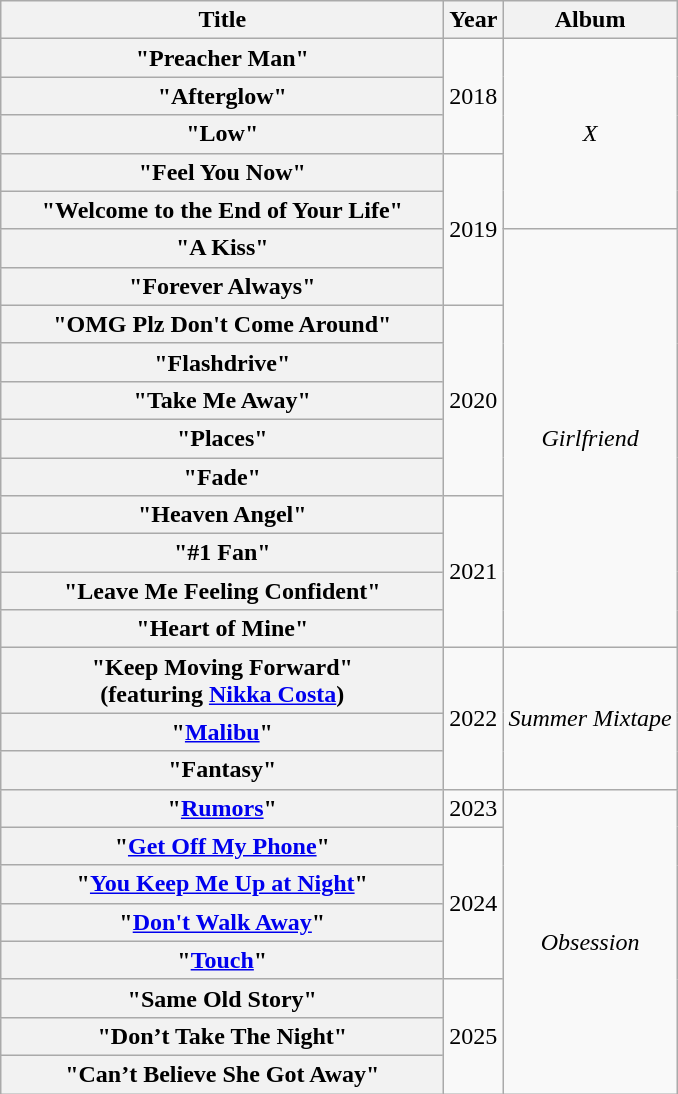<table class="wikitable plainrowheaders" style="text-align:center;">
<tr>
<th scope="col" style="width:18em;">Title</th>
<th scope="col">Year</th>
<th scope="col">Album</th>
</tr>
<tr>
<th scope="row">"Preacher Man"</th>
<td rowspan="3">2018</td>
<td rowspan="5"><em>X</em></td>
</tr>
<tr>
<th scope="row">"Afterglow"</th>
</tr>
<tr>
<th scope="row">"Low"</th>
</tr>
<tr>
<th scope="row">"Feel You Now"</th>
<td rowspan="4">2019</td>
</tr>
<tr>
<th scope="row">"Welcome to the End of Your Life"</th>
</tr>
<tr>
<th scope="row">"A Kiss"</th>
<td rowspan="11"><em>Girlfriend</em></td>
</tr>
<tr>
<th scope="row">"Forever Always"</th>
</tr>
<tr>
<th scope="row">"OMG Plz Don't Come Around"</th>
<td rowspan="5">2020</td>
</tr>
<tr>
<th scope="row">"Flashdrive"</th>
</tr>
<tr>
<th scope="row">"Take Me Away"</th>
</tr>
<tr>
<th scope="row">"Places"</th>
</tr>
<tr>
<th scope="row">"Fade"</th>
</tr>
<tr>
<th scope="row">"Heaven Angel"</th>
<td rowspan="4">2021</td>
</tr>
<tr>
<th scope="row">"#1 Fan"</th>
</tr>
<tr>
<th scope="row">"Leave Me Feeling Confident"</th>
</tr>
<tr>
<th scope="row">"Heart of Mine"</th>
</tr>
<tr>
<th scope="row">"Keep Moving Forward"<br><span>(featuring <a href='#'>Nikka Costa</a>)</span></th>
<td rowspan="3">2022</td>
<td rowspan="3"><em>Summer Mixtape</em></td>
</tr>
<tr>
<th scope="row">"<a href='#'>Malibu</a>"</th>
</tr>
<tr>
<th scope="row">"Fantasy"</th>
</tr>
<tr>
<th scope="row">"<a href='#'>Rumors</a>"</th>
<td>2023</td>
<td rowspan="8"><em>Obsession</em></td>
</tr>
<tr>
<th scope="row">"<a href='#'>Get Off My Phone</a>"</th>
<td rowspan="4">2024</td>
</tr>
<tr>
<th scope="row">"<a href='#'>You Keep Me Up at Night</a>"</th>
</tr>
<tr>
<th scope="row">"<a href='#'>Don't Walk Away</a>"</th>
</tr>
<tr>
<th scope="row">"<a href='#'>Touch</a>"</th>
</tr>
<tr>
<th scope="row">"Same Old Story"</th>
<td rowspan="3">2025</td>
</tr>
<tr>
<th scope="row">"Don’t Take The Night"</th>
</tr>
<tr>
<th scope="row">"Can’t Believe She Got Away"</th>
</tr>
</table>
